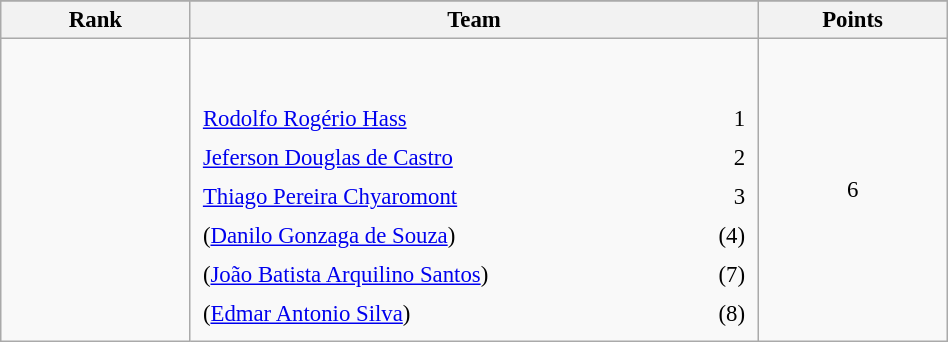<table class="wikitable sortable" style=" text-align:center; font-size:95%;" width="50%">
<tr>
</tr>
<tr>
<th width=10%>Rank</th>
<th width=30%>Team</th>
<th width=10%>Points</th>
</tr>
<tr>
<td align=center></td>
<td align=left> <br><br><table width=100%>
<tr>
<td align=left style="border:0"><a href='#'>Rodolfo Rogério Hass</a></td>
<td align=right style="border:0">1</td>
</tr>
<tr>
<td align=left style="border:0"><a href='#'>Jeferson Douglas de Castro</a></td>
<td align=right style="border:0">2</td>
</tr>
<tr>
<td align=left style="border:0"><a href='#'>Thiago Pereira Chyaromont</a></td>
<td align=right style="border:0">3</td>
</tr>
<tr>
<td align=left style="border:0">(<a href='#'>Danilo Gonzaga de Souza</a>)</td>
<td align=right style="border:0">(4)</td>
</tr>
<tr>
<td align=left style="border:0">(<a href='#'>João Batista Arquilino Santos</a>)</td>
<td align=right style="border:0">(7)</td>
</tr>
<tr>
<td align=left style="border:0">(<a href='#'>Edmar Antonio Silva</a>)</td>
<td align=right style="border:0">(8)</td>
</tr>
</table>
</td>
<td>6</td>
</tr>
</table>
